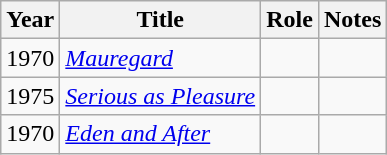<table class="wikitable sortable">
<tr>
<th>Year</th>
<th>Title</th>
<th>Role</th>
<th class="unsortable">Notes</th>
</tr>
<tr>
<td>1970</td>
<td><em><a href='#'>Mauregard</a></em></td>
<td></td>
</tr>
<tr>
<td>1975</td>
<td><em><a href='#'>Serious as Pleasure</a></em></td>
<td></td>
<td></td>
</tr>
<tr>
<td>1970</td>
<td><em><a href='#'>Eden and After</a></em></td>
<td></td>
<td></td>
</tr>
</table>
